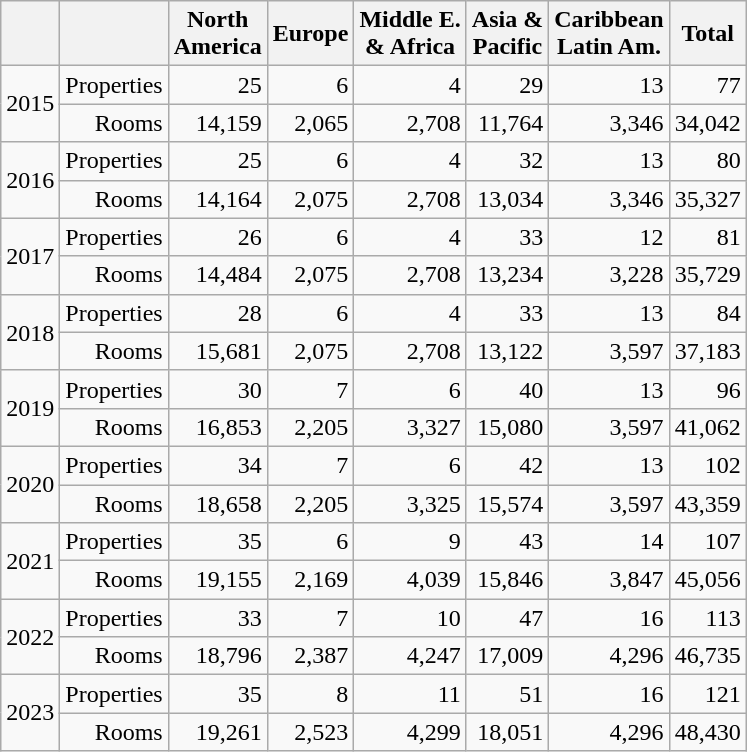<table class="wikitable" style="text-align:right">
<tr>
<th class="unsortable"></th>
<th></th>
<th>North<br>America</th>
<th>Europe</th>
<th>Middle E.<br>& Africa</th>
<th>Asia &<br>Pacific</th>
<th>Caribbean<br>Latin Am.</th>
<th>Total</th>
</tr>
<tr>
<td rowspan=2>2015</td>
<td>Properties</td>
<td>25</td>
<td>6</td>
<td>4</td>
<td>29</td>
<td>13</td>
<td>77</td>
</tr>
<tr>
<td>Rooms</td>
<td>14,159</td>
<td>2,065</td>
<td>2,708</td>
<td>11,764</td>
<td>3,346</td>
<td>34,042</td>
</tr>
<tr>
<td rowspan=2>2016</td>
<td>Properties</td>
<td>25</td>
<td>6</td>
<td>4</td>
<td>32</td>
<td>13</td>
<td>80</td>
</tr>
<tr>
<td>Rooms</td>
<td>14,164</td>
<td>2,075</td>
<td>2,708</td>
<td>13,034</td>
<td>3,346</td>
<td>35,327</td>
</tr>
<tr>
<td rowspan=2>2017</td>
<td>Properties</td>
<td>26</td>
<td>6</td>
<td>4</td>
<td>33</td>
<td>12</td>
<td>81</td>
</tr>
<tr>
<td>Rooms</td>
<td>14,484</td>
<td>2,075</td>
<td>2,708</td>
<td>13,234</td>
<td>3,228</td>
<td>35,729</td>
</tr>
<tr>
<td rowspan=2>2018</td>
<td>Properties</td>
<td>28</td>
<td>6</td>
<td>4</td>
<td>33</td>
<td>13</td>
<td>84</td>
</tr>
<tr>
<td>Rooms</td>
<td>15,681</td>
<td>2,075</td>
<td>2,708</td>
<td>13,122</td>
<td>3,597</td>
<td>37,183</td>
</tr>
<tr>
<td rowspan=2>2019</td>
<td>Properties</td>
<td>30</td>
<td>7</td>
<td>6</td>
<td>40</td>
<td>13</td>
<td>96</td>
</tr>
<tr>
<td>Rooms</td>
<td>16,853</td>
<td>2,205</td>
<td>3,327</td>
<td>15,080</td>
<td>3,597</td>
<td>41,062</td>
</tr>
<tr>
<td rowspan=2>2020</td>
<td>Properties</td>
<td>34</td>
<td>7</td>
<td>6</td>
<td>42</td>
<td>13</td>
<td>102</td>
</tr>
<tr>
<td>Rooms</td>
<td>18,658</td>
<td>2,205</td>
<td>3,325</td>
<td>15,574</td>
<td>3,597</td>
<td>43,359</td>
</tr>
<tr>
<td rowspan=2>2021</td>
<td>Properties</td>
<td>35</td>
<td>6</td>
<td>9</td>
<td>43</td>
<td>14</td>
<td>107</td>
</tr>
<tr>
<td>Rooms</td>
<td>19,155</td>
<td>2,169</td>
<td>4,039</td>
<td>15,846</td>
<td>3,847</td>
<td>45,056</td>
</tr>
<tr>
<td rowspan=2>2022</td>
<td>Properties</td>
<td>33</td>
<td>7</td>
<td>10</td>
<td>47</td>
<td>16</td>
<td>113</td>
</tr>
<tr>
<td>Rooms</td>
<td>18,796</td>
<td>2,387</td>
<td>4,247</td>
<td>17,009</td>
<td>4,296</td>
<td>46,735</td>
</tr>
<tr>
<td rowspan=2>2023</td>
<td>Properties</td>
<td>35</td>
<td>8</td>
<td>11</td>
<td>51</td>
<td>16</td>
<td>121</td>
</tr>
<tr>
<td>Rooms</td>
<td>19,261</td>
<td>2,523</td>
<td>4,299</td>
<td>18,051</td>
<td>4,296</td>
<td>48,430</td>
</tr>
</table>
